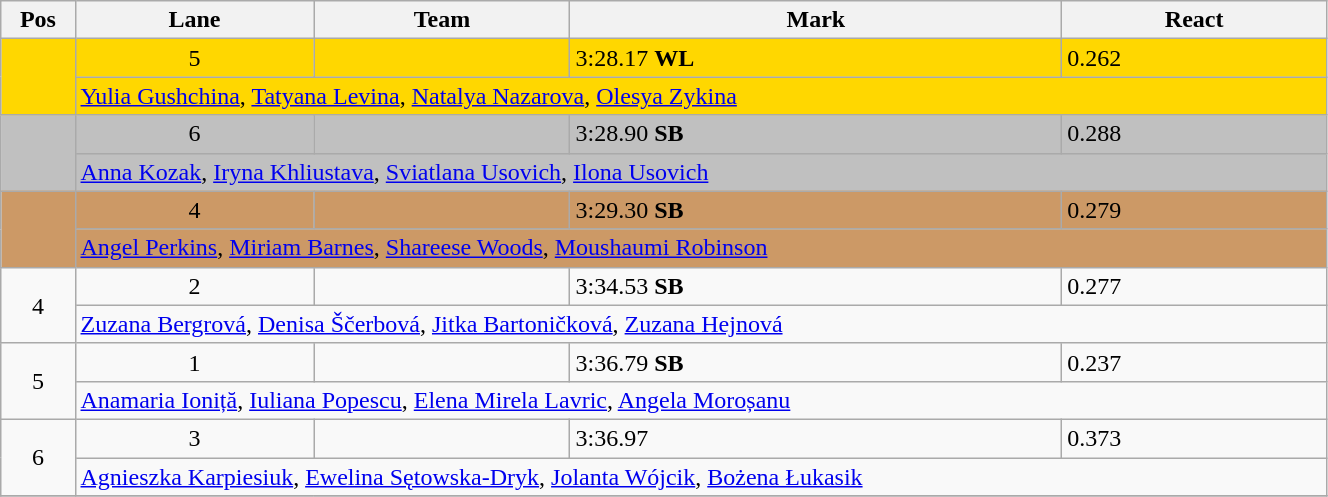<table class="wikitable" width=70%>
<tr>
<th>Pos</th>
<th>Lane</th>
<th>Team</th>
<th>Mark</th>
<th>React</th>
</tr>
<tr bgcolor=gold>
<td rowspan=2 align=center></td>
<td align=center>5</td>
<td></td>
<td>3:28.17 <strong>WL</strong></td>
<td>0.262</td>
</tr>
<tr bgcolor=gold>
<td colspan=4><a href='#'>Yulia Gushchina</a>, <a href='#'>Tatyana Levina</a>, <a href='#'>Natalya Nazarova</a>, <a href='#'>Olesya Zykina</a></td>
</tr>
<tr bgcolor=silver>
<td rowspan=2 align=center></td>
<td align=center>6</td>
<td></td>
<td>3:28.90 <strong>SB</strong></td>
<td>0.288</td>
</tr>
<tr bgcolor=silver>
<td colspan=4><a href='#'>Anna Kozak</a>, <a href='#'>Iryna Khliustava</a>, <a href='#'>Sviatlana Usovich</a>, <a href='#'>Ilona Usovich</a></td>
</tr>
<tr bgcolor=cc9966>
<td rowspan=2 align=center></td>
<td align=center>4</td>
<td></td>
<td>3:29.30 <strong>SB</strong></td>
<td>0.279</td>
</tr>
<tr bgcolor=cc9966>
<td colspan=4><a href='#'>Angel Perkins</a>, <a href='#'>Miriam Barnes</a>, <a href='#'>Shareese Woods</a>, <a href='#'>Moushaumi Robinson</a></td>
</tr>
<tr>
<td rowspan=2 align=center>4</td>
<td align=center>2</td>
<td></td>
<td>3:34.53 <strong>SB</strong></td>
<td>0.277</td>
</tr>
<tr>
<td colspan=4><a href='#'>Zuzana Bergrová</a>, <a href='#'>Denisa Ščerbová</a>, <a href='#'>Jitka Bartoničková</a>, <a href='#'>Zuzana Hejnová</a></td>
</tr>
<tr>
<td rowspan=2 align=center>5</td>
<td align=center>1</td>
<td></td>
<td>3:36.79 <strong>SB</strong></td>
<td>0.237</td>
</tr>
<tr>
<td colspan=4><a href='#'>Anamaria Ioniță</a>, <a href='#'>Iuliana Popescu</a>, <a href='#'>Elena Mirela Lavric</a>, <a href='#'>Angela Moroșanu</a></td>
</tr>
<tr>
<td rowspan=2 align=center>6</td>
<td align=center>3</td>
<td></td>
<td>3:36.97</td>
<td>0.373</td>
</tr>
<tr>
<td colspan=4><a href='#'>Agnieszka Karpiesiuk</a>, <a href='#'>Ewelina Sętowska-Dryk</a>, <a href='#'>Jolanta Wójcik</a>, <a href='#'>Bożena Łukasik</a></td>
</tr>
<tr>
</tr>
</table>
